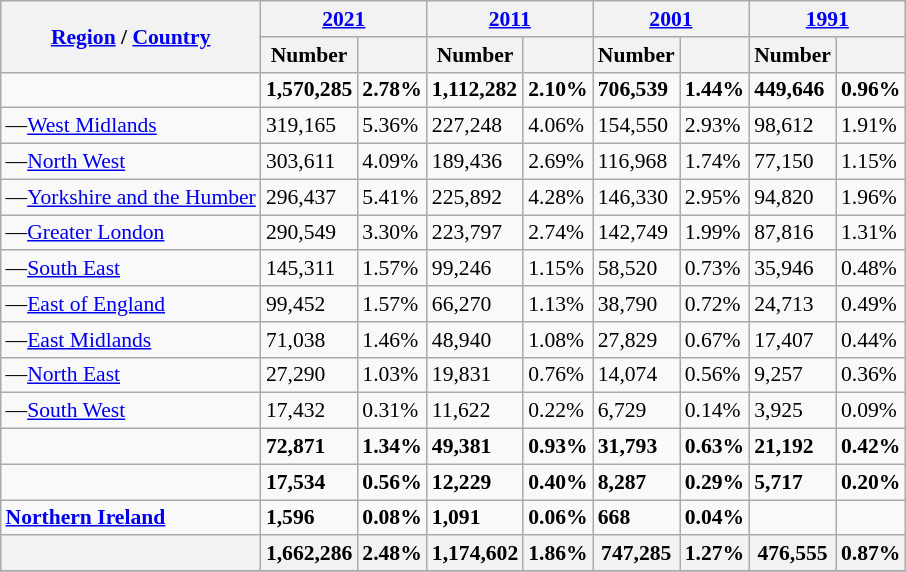<table class="wikitable sortable" style="font-size:90%; margin:auto;">
<tr>
<th rowspan="2"><a href='#'>Region</a> / <a href='#'>Country</a></th>
<th colspan="2"><a href='#'>2021</a></th>
<th colspan="2"><a href='#'>2011</a></th>
<th colspan="2"><a href='#'>2001</a></th>
<th colspan="2"><a href='#'>1991</a></th>
</tr>
<tr>
<th>Number</th>
<th></th>
<th>Number</th>
<th></th>
<th>Number</th>
<th></th>
<th>Number</th>
<th></th>
</tr>
<tr>
<td><strong></strong></td>
<td><strong>1,570,285</strong></td>
<td><strong>2.78%</strong></td>
<td><strong>1,112,282</strong></td>
<td><strong>2.10%</strong></td>
<td><strong>706,539</strong></td>
<td><strong>1.44%</strong></td>
<td><strong>449,646</strong></td>
<td><strong>0.96%</strong></td>
</tr>
<tr>
<td>—<a href='#'>West Midlands</a></td>
<td>319,165</td>
<td>5.36%</td>
<td>227,248</td>
<td>4.06%</td>
<td>154,550</td>
<td>2.93%</td>
<td>98,612</td>
<td>1.91%</td>
</tr>
<tr>
<td>—<a href='#'>North West</a></td>
<td>303,611</td>
<td>4.09%</td>
<td>189,436</td>
<td>2.69%</td>
<td>116,968</td>
<td>1.74%</td>
<td>77,150</td>
<td>1.15%</td>
</tr>
<tr>
<td>—<a href='#'>Yorkshire and the Humber</a></td>
<td>296,437</td>
<td>5.41%</td>
<td>225,892</td>
<td>4.28%</td>
<td>146,330</td>
<td>2.95%</td>
<td>94,820</td>
<td>1.96%</td>
</tr>
<tr>
<td>—<a href='#'>Greater London</a></td>
<td>290,549</td>
<td>3.30%</td>
<td>223,797</td>
<td>2.74%</td>
<td>142,749</td>
<td>1.99%</td>
<td>87,816</td>
<td>1.31%</td>
</tr>
<tr>
<td>—<a href='#'>South East</a></td>
<td>145,311</td>
<td>1.57%</td>
<td>99,246</td>
<td>1.15%</td>
<td>58,520</td>
<td>0.73%</td>
<td>35,946</td>
<td>0.48%</td>
</tr>
<tr>
<td>—<a href='#'>East of England</a></td>
<td>99,452</td>
<td>1.57%</td>
<td>66,270</td>
<td>1.13%</td>
<td>38,790</td>
<td>0.72%</td>
<td>24,713</td>
<td>0.49%</td>
</tr>
<tr>
<td>—<a href='#'>East Midlands</a></td>
<td>71,038</td>
<td>1.46%</td>
<td>48,940</td>
<td>1.08%</td>
<td>27,829</td>
<td>0.67%</td>
<td>17,407</td>
<td>0.44%</td>
</tr>
<tr>
<td>—<a href='#'>North East</a></td>
<td>27,290</td>
<td>1.03%</td>
<td>19,831</td>
<td>0.76%</td>
<td>14,074</td>
<td>0.56%</td>
<td>9,257</td>
<td>0.36%</td>
</tr>
<tr>
<td>—<a href='#'>South West</a></td>
<td>17,432</td>
<td>0.31%</td>
<td>11,622</td>
<td>0.22%</td>
<td>6,729</td>
<td>0.14%</td>
<td>3,925</td>
<td>0.09%</td>
</tr>
<tr>
<td><strong></strong></td>
<td><strong>72,871</strong></td>
<td><strong>1.34%</strong></td>
<td><strong>49,381	</strong></td>
<td><strong>0.93%</strong></td>
<td><strong>31,793</strong></td>
<td><strong>0.63%</strong></td>
<td><strong>21,192</strong></td>
<td><strong>0.42%</strong></td>
</tr>
<tr>
<td><strong></strong></td>
<td><strong>17,534</strong></td>
<td><strong>0.56%</strong></td>
<td><strong>12,229</strong></td>
<td><strong>0.40%</strong></td>
<td><strong>8,287</strong></td>
<td><strong>0.29%</strong></td>
<td><strong>5,717</strong></td>
<td><strong>0.20%</strong></td>
</tr>
<tr>
<td><strong><a href='#'>Northern Ireland</a></strong></td>
<td><strong>1,596</strong></td>
<td><strong>0.08%</strong></td>
<td><strong>1,091</strong></td>
<td><strong>0.06%</strong></td>
<td><strong>668</strong></td>
<td><strong>0.04%</strong></td>
<td></td>
<td></td>
</tr>
<tr>
<th><strong></strong></th>
<th><strong>1,662,286</strong></th>
<th><strong>2.48%</strong></th>
<th><strong>1,174,602</strong></th>
<th><strong>1.86%</strong></th>
<th><strong>747,285</strong></th>
<th><strong>1.27%</strong></th>
<th><strong>476,555</strong></th>
<th><strong>0.87%</strong></th>
</tr>
<tr>
</tr>
</table>
